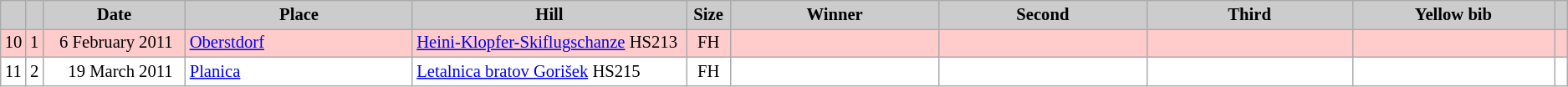<table class="wikitable plainrowheaders" style="background:#fff; font-size:86%; line-height:16px; border:gray solid 1px; border-collapse:collapse;">
<tr style="background:#ccc; text-align:center;">
<th scope="col" style="background:#ccc; width=10 px;"></th>
<th scope="col" style="background:#ccc; width=10 px;"></th>
<th scope="col" style="background:#ccc; width:120px;">Date</th>
<th scope="col" style="background:#ccc; width:200px;">Place</th>
<th scope="col" style="background:#ccc; width:240px;">Hill</th>
<th scope="col" style="background:#ccc; width:30px;">Size</th>
<th scope="col" style="background:#ccc; width:185px;">Winner</th>
<th scope="col" style="background:#ccc; width:185px;">Second</th>
<th scope="col" style="background:#ccc; width:185px;">Third</th>
<th scope="col" style="background:#ccc; width:180px;">Yellow bib</th>
<th scope="col" style="background:#ccc; width:5px;"></th>
</tr>
<tr bgcolor=#FFCBCB>
<td align=center>10</td>
<td align=center>1</td>
<td align=right>6 February 2011  </td>
<td> <a href='#'>Oberstdorf</a></td>
<td><a href='#'>Heini-Klopfer-Skiflugschanze</a> HS213</td>
<td align=center>FH</td>
<td></td>
<td></td>
<td></td>
<td></td>
<td></td>
</tr>
<tr>
<td align=center>11</td>
<td align=center>2</td>
<td align=right>19 March 2011  </td>
<td> <a href='#'>Planica</a></td>
<td><a href='#'>Letalnica bratov Gorišek</a> HS215</td>
<td align=center>FH</td>
<td></td>
<td></td>
<td></td>
<td></td>
<td></td>
</tr>
</table>
